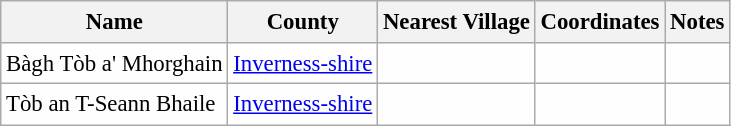<table class="wikitable sortable" style="table-layout:fixed;background-color:#FEFEFE;font-size:95%;padding:0.30em;line-height:1.35em;">
<tr>
<th scope="col">Name</th>
<th scope="col">County</th>
<th scope="col">Nearest Village</th>
<th scope="col" data-sort-type="number">Coordinates</th>
<th scope="col">Notes</th>
</tr>
<tr>
<td>Bàgh Tòb a' Mhorghain</td>
<td><a href='#'>Inverness-shire</a></td>
<td></td>
<td></td>
<td></td>
</tr>
<tr>
<td>Tòb an T-Seann Bhaile</td>
<td><a href='#'>Inverness-shire</a></td>
<td></td>
<td></td>
<td></td>
</tr>
</table>
